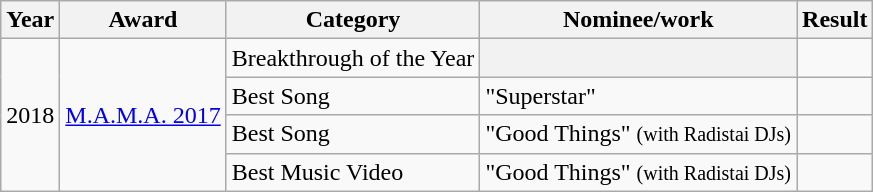<table class="wikitable">
<tr>
<th>Year</th>
<th>Award</th>
<th>Category</th>
<th>Nominee/work</th>
<th>Result</th>
</tr>
<tr>
<td rowspan="4">2018</td>
<td rowspan="4"><a href='#'>M.A.M.A. 2017</a></td>
<td>Breakthrough of the Year</td>
<th rowspan="1"></th>
<td></td>
</tr>
<tr>
<td>Best Song</td>
<td>"Superstar"</td>
<td></td>
</tr>
<tr>
<td>Best Song</td>
<td>"Good Things" <small>(with Radistai DJs)</small></td>
<td></td>
</tr>
<tr>
<td>Best Music Video</td>
<td>"Good Things" <small>(with Radistai DJs)</small></td>
<td></td>
</tr>
</table>
